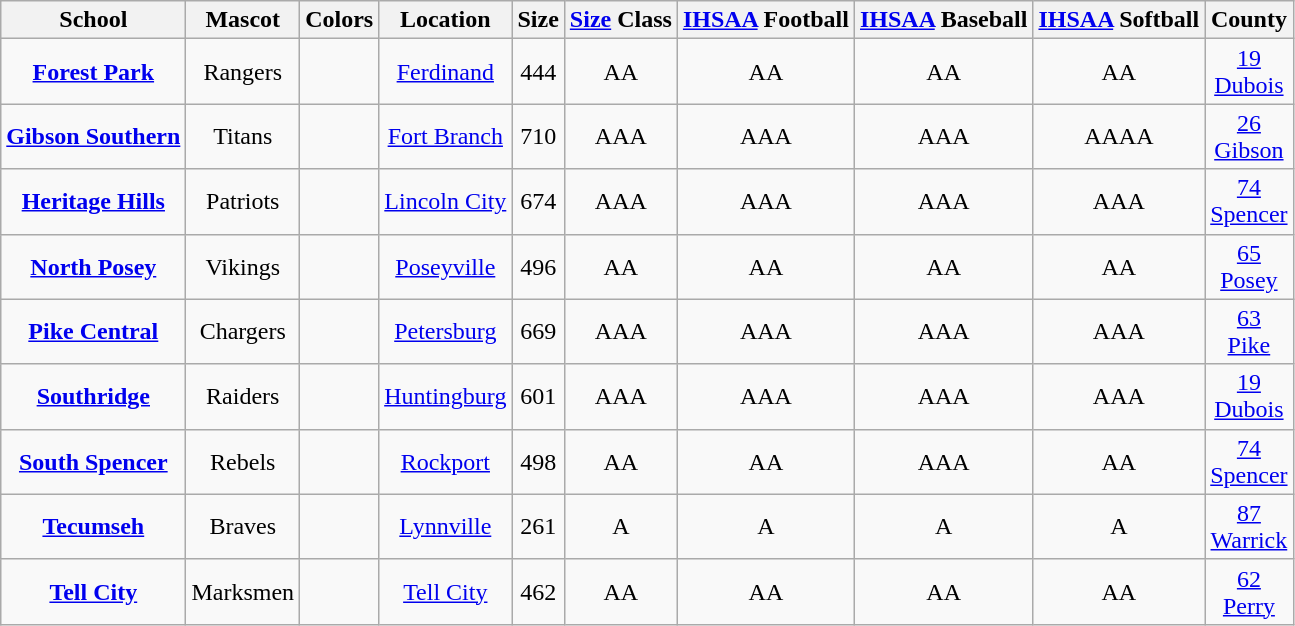<table class="wikitable" style="text-align:center;">
<tr>
<th>School</th>
<th>Mascot</th>
<th>Colors</th>
<th>Location</th>
<th>Size</th>
<th><a href='#'>Size</a> Class</th>
<th><a href='#'>IHSAA</a> Football</th>
<th><a href='#'>IHSAA</a> Baseball</th>
<th><a href='#'>IHSAA</a> Softball</th>
<th>County</th>
</tr>
<tr>
<td><strong><a href='#'>Forest Park</a></strong></td>
<td>Rangers</td>
<td>  </td>
<td><a href='#'>Ferdinand</a></td>
<td>444</td>
<td>AA</td>
<td>AA</td>
<td>AA</td>
<td>AA</td>
<td><a href='#'>19<br>Dubois</a></td>
</tr>
<tr>
<td><strong><a href='#'>Gibson Southern</a></strong></td>
<td>Titans</td>
<td>   </td>
<td><a href='#'>Fort Branch</a></td>
<td>710</td>
<td>AAA</td>
<td>AAA</td>
<td>AAA</td>
<td>AAAA</td>
<td><a href='#'>26<br>Gibson</a></td>
</tr>
<tr>
<td><strong><a href='#'>Heritage Hills</a></strong></td>
<td>Patriots</td>
<td>  </td>
<td><a href='#'>Lincoln City</a></td>
<td>674</td>
<td>AAA</td>
<td>AAA</td>
<td>AAA</td>
<td>AAA</td>
<td><a href='#'>74<br>Spencer</a></td>
</tr>
<tr>
<td><strong><a href='#'>North Posey</a></strong></td>
<td>Vikings</td>
<td>  </td>
<td><a href='#'>Poseyville</a></td>
<td>496</td>
<td>AA</td>
<td>AA</td>
<td>AA</td>
<td>AA</td>
<td><a href='#'>65<br>Posey</a></td>
</tr>
<tr>
<td><strong><a href='#'>Pike Central</a></strong></td>
<td>Chargers</td>
<td>  </td>
<td><a href='#'>Petersburg</a></td>
<td>669</td>
<td>AAA</td>
<td>AAA</td>
<td>AAA</td>
<td>AAA</td>
<td><a href='#'>63<br>Pike</a></td>
</tr>
<tr>
<td><strong><a href='#'>Southridge</a></strong></td>
<td>Raiders</td>
<td>  </td>
<td><a href='#'>Huntingburg</a></td>
<td>601</td>
<td>AAA</td>
<td>AAA</td>
<td>AAA</td>
<td>AAA</td>
<td><a href='#'>19<br>Dubois</a></td>
</tr>
<tr>
<td><strong><a href='#'>South Spencer</a></strong></td>
<td>Rebels</td>
<td>  </td>
<td><a href='#'>Rockport</a></td>
<td>498</td>
<td>AA</td>
<td>AA</td>
<td>AAA</td>
<td>AA</td>
<td><a href='#'>74<br>Spencer</a></td>
</tr>
<tr>
<td><strong><a href='#'>Tecumseh</a></strong></td>
<td>Braves</td>
<td>  </td>
<td><a href='#'>Lynnville</a></td>
<td>261</td>
<td>A</td>
<td>A</td>
<td>A</td>
<td>A</td>
<td><a href='#'>87<br>Warrick</a></td>
</tr>
<tr>
<td><strong><a href='#'>Tell City</a></strong></td>
<td>Marksmen</td>
<td> </td>
<td><a href='#'>Tell City</a></td>
<td>462</td>
<td>AA</td>
<td>AA</td>
<td>AA</td>
<td>AA</td>
<td><a href='#'>62<br>Perry</a></td>
</tr>
</table>
